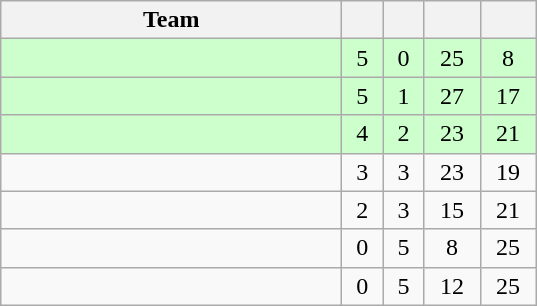<table class="wikitable" style="text-align:center;">
<tr>
<th width=220>Team</th>
<th width=20></th>
<th width=20></th>
<th width=30></th>
<th width=30></th>
</tr>
<tr bgcolor="#ccffcc">
<td align=left></td>
<td>5</td>
<td>0</td>
<td>25</td>
<td>8</td>
</tr>
<tr bgcolor="#ccffcc">
<td align=left></td>
<td>5</td>
<td>1</td>
<td>27</td>
<td>17</td>
</tr>
<tr bgcolor="#ccffcc">
<td align=left></td>
<td>4</td>
<td>2</td>
<td>23</td>
<td>21</td>
</tr>
<tr>
<td align=left></td>
<td>3</td>
<td>3</td>
<td>23</td>
<td>19</td>
</tr>
<tr>
<td align=left></td>
<td>2</td>
<td>3</td>
<td>15</td>
<td>21</td>
</tr>
<tr>
<td align=left></td>
<td>0</td>
<td>5</td>
<td>8</td>
<td>25</td>
</tr>
<tr>
<td align=left></td>
<td>0</td>
<td>5</td>
<td>12</td>
<td>25</td>
</tr>
</table>
